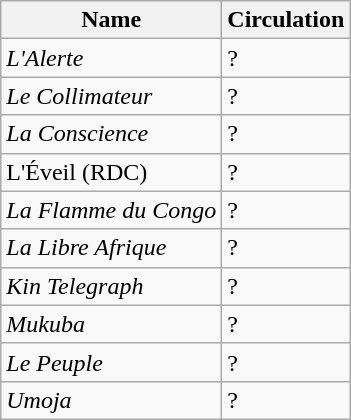<table class="wikitable">
<tr>
<th>Name</th>
<th>Circulation</th>
</tr>
<tr>
<td><em>L'Alerte</em></td>
<td>?</td>
</tr>
<tr>
<td><em>Le Collimateur</em></td>
<td>?</td>
</tr>
<tr>
<td><em>La Conscience</em></td>
<td>?</td>
</tr>
<tr>
<td>L'Éveil (RDC)</td>
<td>?</td>
</tr>
<tr>
<td><em>La Flamme du Congo</em></td>
<td>?</td>
</tr>
<tr>
<td><em>La Libre Afrique</em></td>
<td>?</td>
</tr>
<tr>
<td><em>Kin Telegraph</em></td>
<td>?</td>
</tr>
<tr>
<td><em>Mukuba</em></td>
<td>?</td>
</tr>
<tr>
<td><em>Le Peuple</em></td>
<td>?</td>
</tr>
<tr>
<td><em>Umoja</em></td>
<td>?</td>
</tr>
</table>
